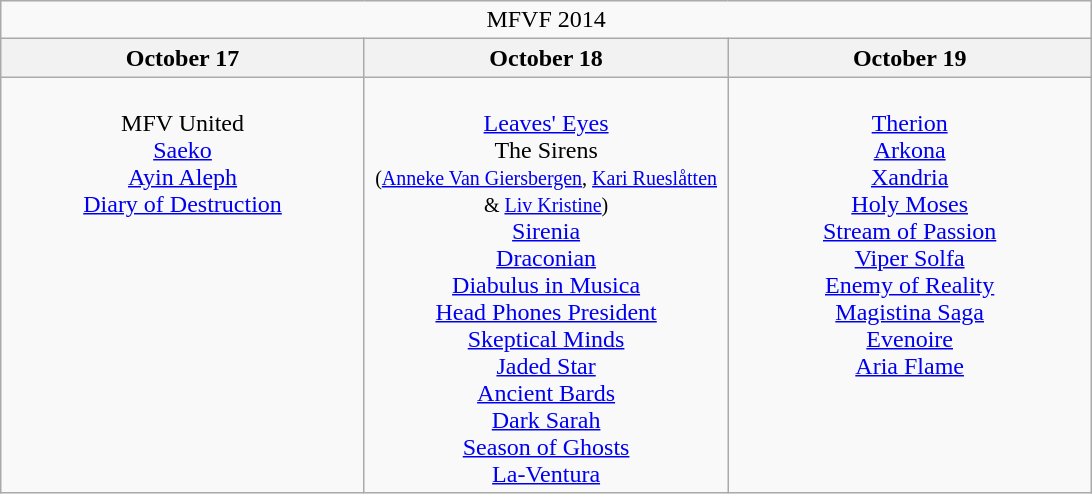<table class="wikitable">
<tr>
<td colspan="3" align="center">MFVF 2014</td>
</tr>
<tr>
<th>October 17</th>
<th>October 18</th>
<th>October 19</th>
</tr>
<tr>
<td valign="top" align="center" width=235><br>MFV United<br>
<a href='#'>Saeko</a> <br>
<a href='#'>Ayin Aleph</a><br>
<a href='#'>Diary of Destruction</a><br></td>
<td valign="top" align="center" width=235><br><a href='#'>Leaves' Eyes</a><br>
The Sirens<br><small>(<a href='#'>Anneke Van Giersbergen</a>, <a href='#'>Kari Rueslåtten</a> & <a href='#'>Liv Kristine</a>)</small><br>
<a href='#'>Sirenia</a><br>
<a href='#'>Draconian</a><br>
<a href='#'>Diabulus in Musica</a><br>
<a href='#'>Head Phones President</a><br>
<a href='#'>Skeptical Minds</a><br>
<a href='#'>Jaded Star</a><br>
<a href='#'>Ancient Bards</a><br>
<a href='#'>Dark Sarah</a><br>
<a href='#'>Season of Ghosts</a><br>
<a href='#'>La-Ventura</a><br></td>
<td valign="top" align="center" width=235><br><a href='#'>Therion</a><br>
<a href='#'>Arkona</a><br>
<a href='#'>Xandria</a><br>
<a href='#'>Holy Moses</a><br>
<a href='#'>Stream of Passion</a><br>
<a href='#'>Viper Solfa</a><br>
<a href='#'>Enemy of Reality</a><br>
<a href='#'>Magistina Saga</a><br>
<a href='#'>Evenoire</a><br>
<a href='#'>Aria Flame</a><br></td>
</tr>
</table>
